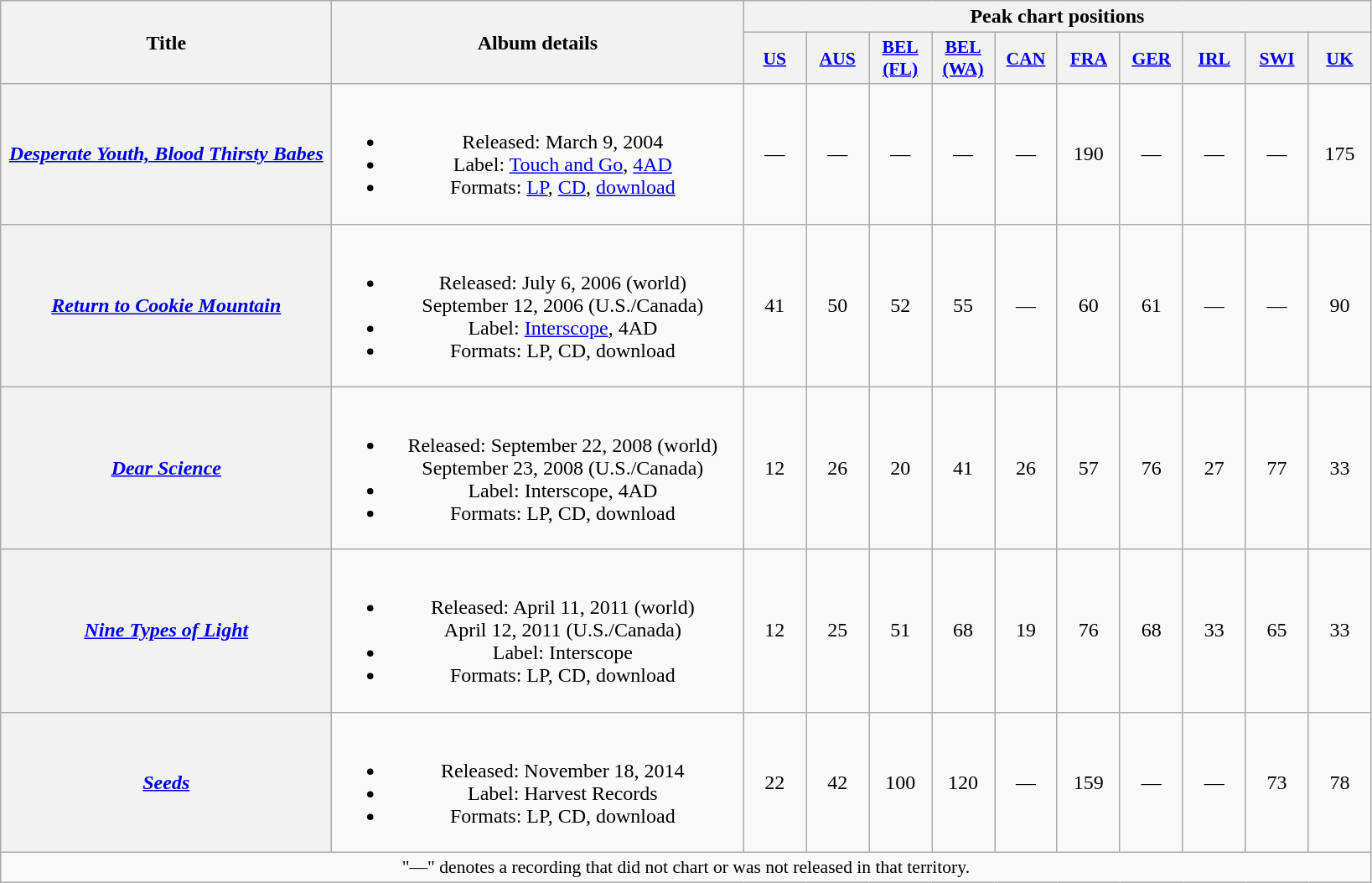<table class="wikitable plainrowheaders" style="text-align:center;">
<tr>
<th scope="col" rowspan="2" style="width:16em;">Title</th>
<th scope="col" rowspan="2" style="width:20em;">Album details</th>
<th scope="col" colspan="10">Peak chart positions</th>
</tr>
<tr>
<th scope="col" style="width:3em;font-size:90%;"><a href='#'>US</a><br></th>
<th scope="col" style="width:3em;font-size:90%;"><a href='#'>AUS</a><br></th>
<th scope="col" style="width:3em;font-size:90%;"><a href='#'>BEL<br>(FL)</a><br></th>
<th scope="col" style="width:3em;font-size:90%;"><a href='#'>BEL<br>(WA)</a><br></th>
<th scope="col" style="width:3em;font-size:90%;"><a href='#'>CAN</a><br></th>
<th scope="col" style="width:3em;font-size:90%;"><a href='#'>FRA</a><br></th>
<th scope="col" style="width:3em;font-size:90%;"><a href='#'>GER</a><br></th>
<th scope="col" style="width:3em;font-size:90%;"><a href='#'>IRL</a><br></th>
<th scope="col" style="width:3em;font-size:90%;"><a href='#'>SWI</a><br></th>
<th scope="col" style="width:3em;font-size:90%;"><a href='#'>UK</a><br></th>
</tr>
<tr>
<th scope="row"><em><a href='#'>Desperate Youth, Blood Thirsty Babes</a></em></th>
<td><br><ul><li>Released: March 9, 2004</li><li>Label: <a href='#'>Touch and Go</a>, <a href='#'>4AD</a></li><li>Formats: <a href='#'>LP</a>, <a href='#'>CD</a>, <a href='#'>download</a></li></ul></td>
<td>—</td>
<td>—</td>
<td>—</td>
<td>—</td>
<td>—</td>
<td>190</td>
<td>—</td>
<td>—</td>
<td>—</td>
<td>175</td>
</tr>
<tr>
<th scope="row"><em><a href='#'>Return to Cookie Mountain</a></em></th>
<td><br><ul><li>Released: July 6, 2006 (world) <br>September 12, 2006 (U.S./Canada)</li><li>Label: <a href='#'>Interscope</a>, 4AD</li><li>Formats: LP, CD, download</li></ul></td>
<td>41</td>
<td>50</td>
<td>52</td>
<td>55</td>
<td>—</td>
<td>60</td>
<td>61</td>
<td>—</td>
<td>—</td>
<td>90</td>
</tr>
<tr>
<th scope="row"><em><a href='#'>Dear Science</a></em></th>
<td><br><ul><li>Released: September 22, 2008 (world) <br>September 23, 2008 (U.S./Canada)</li><li>Label: Interscope, 4AD</li><li>Formats: LP, CD, download</li></ul></td>
<td>12</td>
<td>26</td>
<td>20</td>
<td>41</td>
<td>26</td>
<td>57</td>
<td>76</td>
<td>27</td>
<td>77</td>
<td>33</td>
</tr>
<tr>
<th scope="row"><em><a href='#'>Nine Types of Light</a></em></th>
<td><br><ul><li>Released: April 11, 2011 (world) <br>April 12, 2011 (U.S./Canada)</li><li>Label: Interscope</li><li>Formats: LP, CD, download</li></ul></td>
<td>12</td>
<td>25</td>
<td>51</td>
<td>68</td>
<td>19</td>
<td>76</td>
<td>68</td>
<td>33</td>
<td>65</td>
<td>33</td>
</tr>
<tr>
<th scope="row"><em><a href='#'>Seeds</a></em></th>
<td><br><ul><li>Released: November 18, 2014</li><li>Label: Harvest Records</li><li>Formats: LP, CD, download</li></ul></td>
<td>22</td>
<td>42</td>
<td>100</td>
<td>120</td>
<td>—</td>
<td>159</td>
<td>—</td>
<td>—</td>
<td>73</td>
<td>78</td>
</tr>
<tr>
<td colspan="20" style="font-size:90%; text-align:center;">"—" denotes a recording that did not chart or was not released in that territory.</td>
</tr>
</table>
